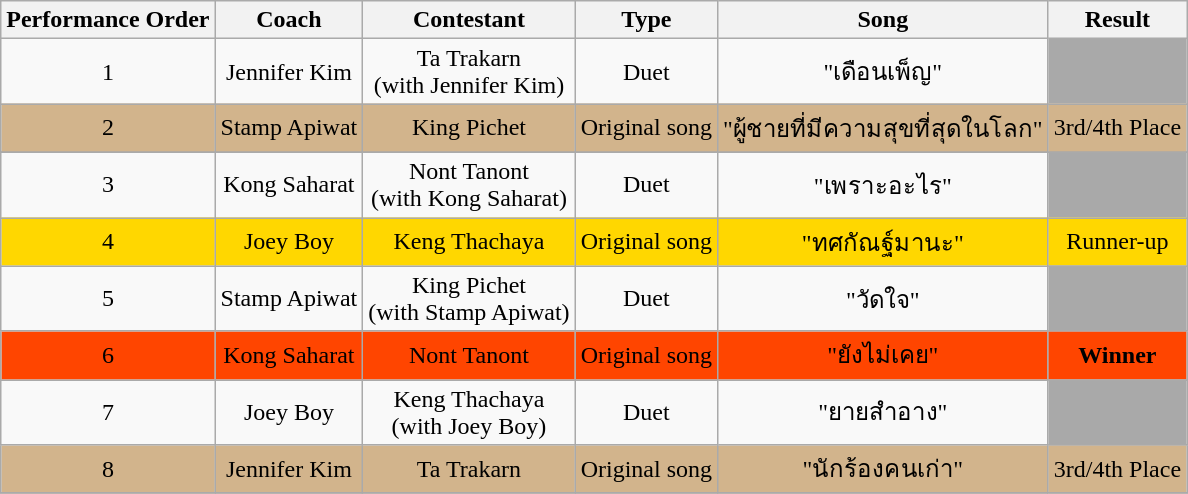<table class="wikitable sortable" style="text-align: center; width: auto;">
<tr>
<th>Performance Order</th>
<th>Coach</th>
<th>Contestant</th>
<th>Type</th>
<th>Song</th>
<th>Result</th>
</tr>
<tr>
<td>1</td>
<td>Jennifer Kim</td>
<td>Ta Trakarn<br>(with Jennifer Kim)</td>
<td>Duet</td>
<td>"เดือนเพ็ญ"</td>
<td style="background:darkgrey;"></td>
</tr>
<tr style="background:tan;">
<td>2</td>
<td>Stamp Apiwat</td>
<td>King Pichet</td>
<td>Original song</td>
<td>"ผู้ชายที่มีความสุขที่สุดในโลก"</td>
<td>3rd/4th Place</td>
</tr>
<tr>
</tr>
<tr>
<td>3</td>
<td>Kong Saharat</td>
<td>Nont Tanont<br>(with Kong Saharat)</td>
<td>Duet</td>
<td>"เพราะอะไร"</td>
<td style="background:darkgrey;"></td>
</tr>
<tr style="background:gold;">
<td>4</td>
<td>Joey Boy</td>
<td>Keng Thachaya</td>
<td>Original song</td>
<td>"ทศกัณฐ์มานะ"</td>
<td>Runner-up</td>
</tr>
<tr>
<td>5</td>
<td>Stamp Apiwat</td>
<td>King Pichet<br>(with Stamp Apiwat)</td>
<td>Duet</td>
<td>"วัดใจ"</td>
<td style="background:darkgrey;"></td>
</tr>
<tr style="background:#FF4500;">
<td>6</td>
<td>Kong Saharat</td>
<td>Nont Tanont</td>
<td>Original song</td>
<td>"ยังไม่เคย"</td>
<td><strong>Winner</strong></td>
</tr>
<tr>
<td>7</td>
<td>Joey Boy</td>
<td>Keng Thachaya<br>(with Joey Boy)</td>
<td>Duet</td>
<td>"ยายสำอาง"</td>
<td style="background:darkgrey;"></td>
</tr>
<tr style="background:tan;">
<td>8</td>
<td>Jennifer Kim</td>
<td>Ta Trakarn</td>
<td>Original song</td>
<td>"นักร้องคนเก่า"</td>
<td>3rd/4th Place</td>
</tr>
<tr>
</tr>
</table>
